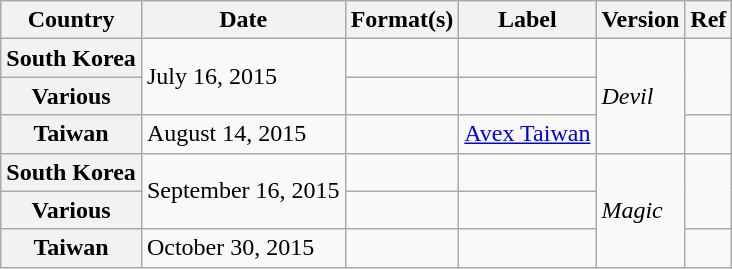<table class="wikitable plainrowheaders">
<tr>
<th scope="col">Country</th>
<th scope="col">Date</th>
<th scope="col">Format(s)</th>
<th scope="col">Label</th>
<th scope="col">Version</th>
<th scope="col">Ref</th>
</tr>
<tr>
<th scope="row">South Korea</th>
<td rowspan="2">July 16, 2015</td>
<td></td>
<td></td>
<td rowspan="3"><em>Devil</em></td>
<td rowspan="2"></td>
</tr>
<tr>
<th scope="row">Various </th>
<td></td>
<td></td>
</tr>
<tr>
<th scope="row">Taiwan</th>
<td>August 14, 2015</td>
<td></td>
<td><a href='#'>Avex Taiwan</a></td>
<td></td>
</tr>
<tr>
<th scope="row">South Korea</th>
<td rowspan="2">September 16, 2015</td>
<td></td>
<td></td>
<td rowspan="3"><em>Magic</em></td>
<td rowspan="2"></td>
</tr>
<tr>
<th scope="row">Various </th>
<td></td>
<td></td>
</tr>
<tr>
<th scope="row">Taiwan</th>
<td>October 30, 2015</td>
<td></td>
<td></td>
<td></td>
</tr>
</table>
